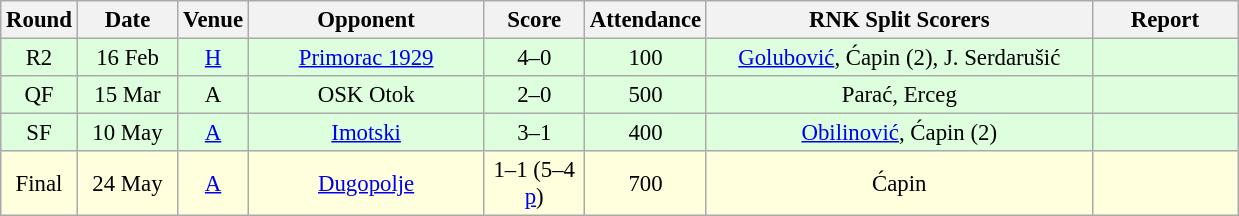<table class="wikitable sortable" style="text-align: center; font-size:95%;">
<tr>
<th width="30">Round</th>
<th width="60">Date<br></th>
<th width="20">Venue<br></th>
<th width="150">Opponent<br></th>
<th width="60">Score<br></th>
<th width="40">Attendance<br></th>
<th width="250">RNK Split Scorers</th>
<th width="90" class="unsortable">Report</th>
</tr>
<tr bgcolor="#ddffdd">
<td>R2</td>
<td>16 Feb</td>
<td><a href='#'>H</a></td>
<td><a href='#'>Primorac 1929</a></td>
<td>4–0</td>
<td>100</td>
<td><a href='#'>Golubović</a>, Ćapin (2), J. Serdarušić</td>
<td></td>
</tr>
<tr bgcolor="#ddffdd">
<td>QF</td>
<td>15 Mar</td>
<td>A</td>
<td>OSK Otok</td>
<td>2–0</td>
<td>500</td>
<td>Parać, Erceg</td>
<td></td>
</tr>
<tr bgcolor="#ddffdd">
<td>SF</td>
<td>10 May</td>
<td><a href='#'>A</a></td>
<td><a href='#'>Imotski</a></td>
<td>3–1</td>
<td>400</td>
<td><a href='#'>Obilinović</a>, Ćapin (2)</td>
<td></td>
</tr>
<tr bgcolor="#ffffdd">
<td>Final</td>
<td>24 May</td>
<td><a href='#'>A</a></td>
<td><a href='#'>Dugopolje</a></td>
<td>1–1 (5–4 <a href='#'>p</a>)</td>
<td>700</td>
<td>Ćapin</td>
<td></td>
</tr>
</table>
